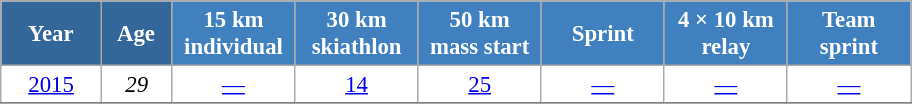<table class="wikitable" style="font-size:95%; text-align:center; border:grey solid 1px; border-collapse:collapse; background:#ffffff;">
<tr>
<th style="background-color:#369; color:white; width:60px;"> Year </th>
<th style="background-color:#369; color:white; width:40px;"> Age </th>
<th style="background-color:#4180be; color:white; width:75px;"> 15 km <br> individual </th>
<th style="background-color:#4180be; color:white; width:75px;"> 30 km <br> skiathlon </th>
<th style="background-color:#4180be; color:white; width:75px;"> 50 km <br> mass start </th>
<th style="background-color:#4180be; color:white; width:75px;"> Sprint </th>
<th style="background-color:#4180be; color:white; width:75px;"> 4 × 10 km <br> relay </th>
<th style="background-color:#4180be; color:white; width:75px;"> Team <br> sprint </th>
</tr>
<tr>
<td><a href='#'>2015</a></td>
<td><em>29</em></td>
<td><a href='#'>—</a></td>
<td><a href='#'>14</a></td>
<td><a href='#'>25</a></td>
<td><a href='#'>—</a></td>
<td><a href='#'>—</a></td>
<td><a href='#'>—</a></td>
</tr>
<tr>
</tr>
</table>
